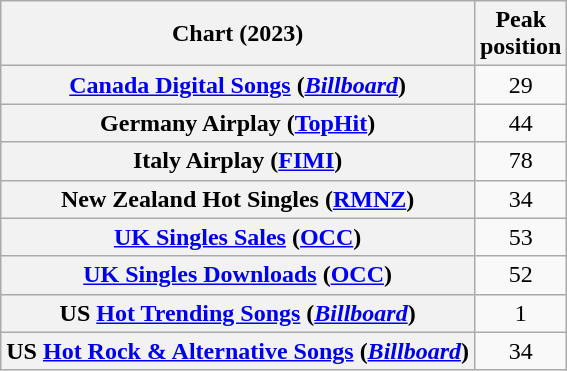<table class="wikitable sortable plainrowheaders" style="text-align:center">
<tr>
<th scope="col">Chart (2023)</th>
<th scope="col">Peak<br>position</th>
</tr>
<tr>
<th scope="row"><a href='#'>Canada Digital Songs</a> (<em><a href='#'>Billboard</a></em>)</th>
<td>29</td>
</tr>
<tr>
<th scope="row">Germany Airplay (<a href='#'>TopHit</a>)</th>
<td>44</td>
</tr>
<tr>
<th scope="row">Italy Airplay (<a href='#'>FIMI</a>)</th>
<td>78</td>
</tr>
<tr>
<th scope="row">New Zealand Hot Singles (<a href='#'>RMNZ</a>)</th>
<td>34</td>
</tr>
<tr>
<th scope="row"><a href='#'>UK Singles Sales</a> (<a href='#'>OCC</a>)</th>
<td>53</td>
</tr>
<tr>
<th scope="row"><a href='#'>UK Singles Downloads</a> (<a href='#'>OCC</a>)</th>
<td>52</td>
</tr>
<tr>
<th scope="row">US <a href='#'>Hot Trending Songs</a> (<em><a href='#'>Billboard</a></em>)</th>
<td>1</td>
</tr>
<tr>
<th scope="row">US <a href='#'>Hot Rock & Alternative Songs</a> (<em><a href='#'>Billboard</a></em>)</th>
<td>34</td>
</tr>
</table>
